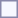<table style="border:1px solid #8888aa; background-color:#f7f8ff; padding:5px; font-size:95%; margin: 0px 12px 12px 0px;">
</table>
